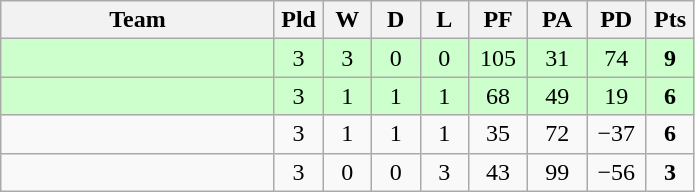<table class="wikitable" style="text-align:center;">
<tr>
<th width=175>Team</th>
<th width=25 abbr="Played">Pld</th>
<th width=25 abbr="Won">W</th>
<th width=25 abbr="Drawn">D</th>
<th width=25 abbr="Lost">L</th>
<th width=32 abbr="Points for">PF</th>
<th width=32 abbr="Points against">PA</th>
<th width=32 abbr="Points difference">PD</th>
<th width=25 abbr="Points">Pts</th>
</tr>
<tr style="background:#cfc;">
<td align=left></td>
<td>3</td>
<td>3</td>
<td>0</td>
<td>0</td>
<td>105</td>
<td>31</td>
<td>74</td>
<td><strong>9</strong></td>
</tr>
<tr style="background:#cfc;">
<td align=left></td>
<td>3</td>
<td>1</td>
<td>1</td>
<td>1</td>
<td>68</td>
<td>49</td>
<td>19</td>
<td><strong>6</strong></td>
</tr>
<tr>
<td align=left></td>
<td>3</td>
<td>1</td>
<td>1</td>
<td>1</td>
<td>35</td>
<td>72</td>
<td>−37</td>
<td><strong>6</strong></td>
</tr>
<tr>
<td align=left></td>
<td>3</td>
<td>0</td>
<td>0</td>
<td>3</td>
<td>43</td>
<td>99</td>
<td>−56</td>
<td><strong>3</strong></td>
</tr>
</table>
